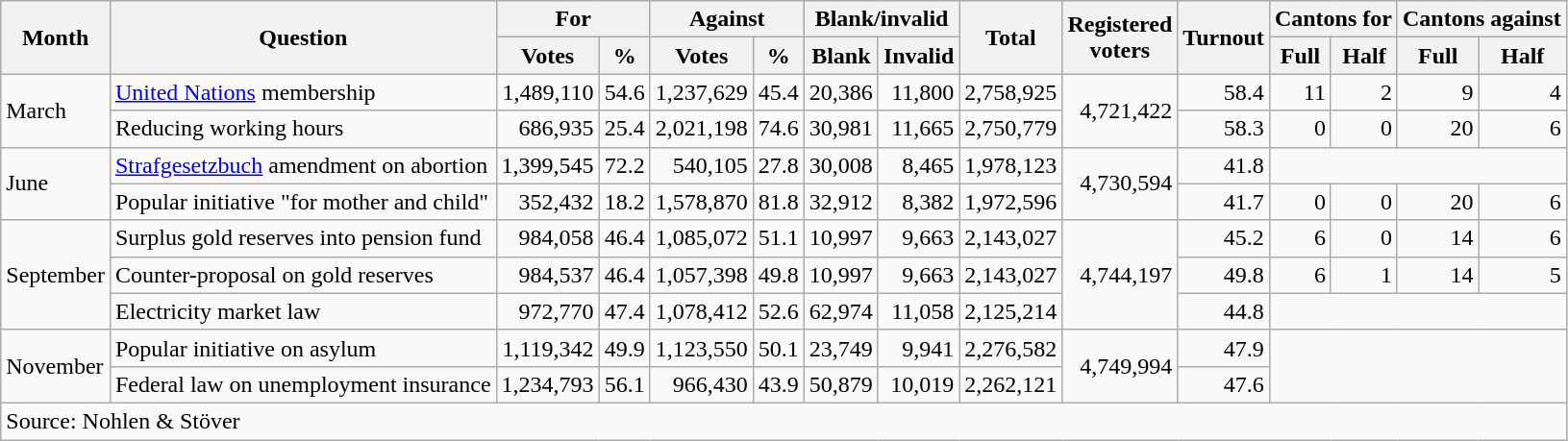<table class=wikitable style=text-align:right>
<tr>
<th rowspan=2>Month</th>
<th rowspan=2>Question</th>
<th colspan=2>For</th>
<th colspan=2>Against</th>
<th colspan=2>Blank/invalid</th>
<th rowspan=2>Total</th>
<th rowspan=2>Registered<br>voters</th>
<th rowspan=2>Turnout</th>
<th colspan=2>Cantons for</th>
<th colspan=2>Cantons against</th>
</tr>
<tr>
<th>Votes</th>
<th>%</th>
<th>Votes</th>
<th>%</th>
<th>Blank</th>
<th>Invalid</th>
<th>Full</th>
<th>Half</th>
<th>Full</th>
<th>Half</th>
</tr>
<tr>
<td align=left rowspan=2>March</td>
<td align=left><a href='#'>United Nations</a> membership</td>
<td>1,489,110</td>
<td>54.6</td>
<td>1,237,629</td>
<td>45.4</td>
<td>20,386</td>
<td>11,800</td>
<td>2,758,925</td>
<td rowspan=2>4,721,422</td>
<td>58.4</td>
<td>11</td>
<td>2</td>
<td>9</td>
<td>4</td>
</tr>
<tr>
<td align=left>Reducing working hours</td>
<td>686,935</td>
<td>25.4</td>
<td>2,021,198</td>
<td>74.6</td>
<td>30,981</td>
<td>11,665</td>
<td>2,750,779</td>
<td>58.3</td>
<td>0</td>
<td>0</td>
<td>20</td>
<td>6</td>
</tr>
<tr>
<td align=left rowspan=2>June</td>
<td align=left><a href='#'>Strafgesetzbuch</a> amendment on abortion</td>
<td>1,399,545</td>
<td>72.2</td>
<td>540,105</td>
<td>27.8</td>
<td>30,008</td>
<td>8,465</td>
<td>1,978,123</td>
<td rowspan=2>4,730,594</td>
<td>41.8</td>
<td colspan=4></td>
</tr>
<tr>
<td align=left>Popular initiative "for mother and child"</td>
<td>352,432</td>
<td>18.2</td>
<td>1,578,870</td>
<td>81.8</td>
<td>32,912</td>
<td>8,382</td>
<td>1,972,596</td>
<td>41.7</td>
<td>0</td>
<td>0</td>
<td>20</td>
<td>6</td>
</tr>
<tr>
<td align=left rowspan=3>September</td>
<td align=left>Surplus gold reserves into pension fund</td>
<td>984,058</td>
<td>46.4</td>
<td>1,085,072</td>
<td>51.1</td>
<td>10,997</td>
<td>9,663</td>
<td>2,143,027</td>
<td rowspan=3>4,744,197</td>
<td>45.2</td>
<td>6</td>
<td>0</td>
<td>14</td>
<td>6</td>
</tr>
<tr>
<td align=left>Counter-proposal on gold reserves</td>
<td>984,537</td>
<td>46.4</td>
<td>1,057,398</td>
<td>49.8</td>
<td>10,997</td>
<td>9,663</td>
<td>2,143,027</td>
<td>49.8</td>
<td>6</td>
<td>1</td>
<td>14</td>
<td>5</td>
</tr>
<tr>
<td align=left>Electricity market law</td>
<td>972,770</td>
<td>47.4</td>
<td>1,078,412</td>
<td>52.6</td>
<td>62,974</td>
<td>11,058</td>
<td>2,125,214</td>
<td>44.8</td>
<td colspan=4></td>
</tr>
<tr>
<td align=left rowspan=2>November</td>
<td align=left>Popular initiative on asylum</td>
<td>1,119,342</td>
<td>49.9</td>
<td>1,123,550</td>
<td>50.1</td>
<td>23,749</td>
<td>9,941</td>
<td>2,276,582</td>
<td rowspan=2>4,749,994</td>
<td>47.9</td>
<td colspan=4 rowspan=2></td>
</tr>
<tr>
<td align=left>Federal law on unemployment insurance</td>
<td>1,234,793</td>
<td>56.1</td>
<td>966,430</td>
<td>43.9</td>
<td>50,879</td>
<td>10,019</td>
<td>2,262,121</td>
<td>47.6</td>
</tr>
<tr>
<td align=left colspan=15>Source: Nohlen & Stöver</td>
</tr>
</table>
